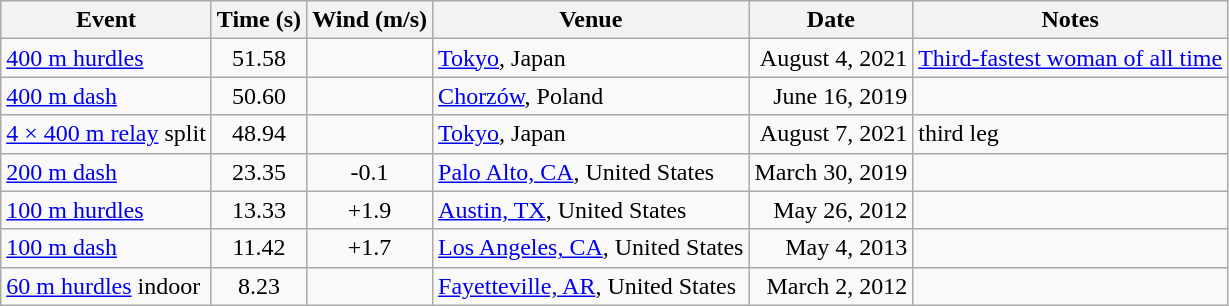<table class=wikitable>
<tr>
<th>Event</th>
<th>Time (s)</th>
<th>Wind (m/s)</th>
<th>Venue</th>
<th>Date</th>
<th>Notes</th>
</tr>
<tr>
<td><a href='#'>400&nbsp;m hurdles</a></td>
<td align=center>51.58</td>
<td></td>
<td><a href='#'>Tokyo</a>, Japan</td>
<td align=right>August 4, 2021</td>
<td><a href='#'>Third-fastest woman of all time</a></td>
</tr>
<tr>
<td><a href='#'>400 m dash</a></td>
<td align=center>50.60</td>
<td></td>
<td><a href='#'>Chorzów</a>, Poland</td>
<td align=right>June 16, 2019</td>
<td></td>
</tr>
<tr>
<td><a href='#'>4 × 400&nbsp;m relay</a> split</td>
<td align=center>48.94</td>
<td></td>
<td><a href='#'>Tokyo</a>, Japan</td>
<td align=right>August 7, 2021</td>
<td>third leg</td>
</tr>
<tr>
<td><a href='#'>200 m dash</a></td>
<td align=center>23.35</td>
<td align=center>-0.1</td>
<td><a href='#'>Palo Alto, CA</a>, United States</td>
<td align=right>March 30, 2019</td>
<td></td>
</tr>
<tr>
<td><a href='#'>100&nbsp;m hurdles</a></td>
<td align=center>13.33</td>
<td align=center>+1.9</td>
<td><a href='#'>Austin, TX</a>, United States</td>
<td align=right>May 26, 2012</td>
<td></td>
</tr>
<tr>
<td><a href='#'>100 m dash</a></td>
<td align=center>11.42</td>
<td align=center>+1.7</td>
<td><a href='#'>Los Angeles, CA</a>, United States</td>
<td align=right>May 4, 2013</td>
<td></td>
</tr>
<tr>
<td><a href='#'>60&nbsp;m hurdles</a> indoor</td>
<td align=center>8.23</td>
<td></td>
<td><a href='#'>Fayetteville, AR</a>, United States</td>
<td align=right>March 2, 2012</td>
<td></td>
</tr>
</table>
